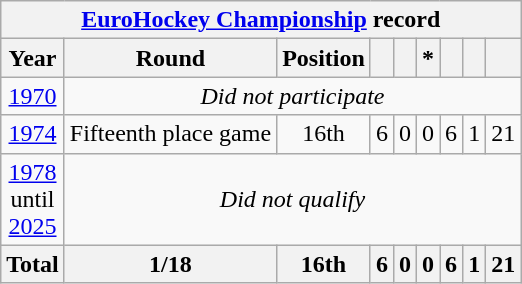<table class="wikitable" style="text-align: center;">
<tr>
<th colspan=9><a href='#'>EuroHockey Championship</a> record</th>
</tr>
<tr>
<th>Year</th>
<th>Round</th>
<th>Position</th>
<th></th>
<th></th>
<th> *</th>
<th></th>
<th></th>
<th></th>
</tr>
<tr>
<td> <a href='#'>1970</a></td>
<td colspan=8><em>Did not participate</em></td>
</tr>
<tr>
<td> <a href='#'>1974</a></td>
<td>Fifteenth place game</td>
<td>16th</td>
<td>6</td>
<td>0</td>
<td>0</td>
<td>6</td>
<td>1</td>
<td>21</td>
</tr>
<tr>
<td> <a href='#'>1978</a><br>until<br> <a href='#'>2025</a></td>
<td colspan=8><em>Did not qualify</em></td>
</tr>
<tr>
<th>Total</th>
<th>1/18</th>
<th>16th</th>
<th>6</th>
<th>0</th>
<th>0</th>
<th>6</th>
<th>1</th>
<th>21</th>
</tr>
</table>
